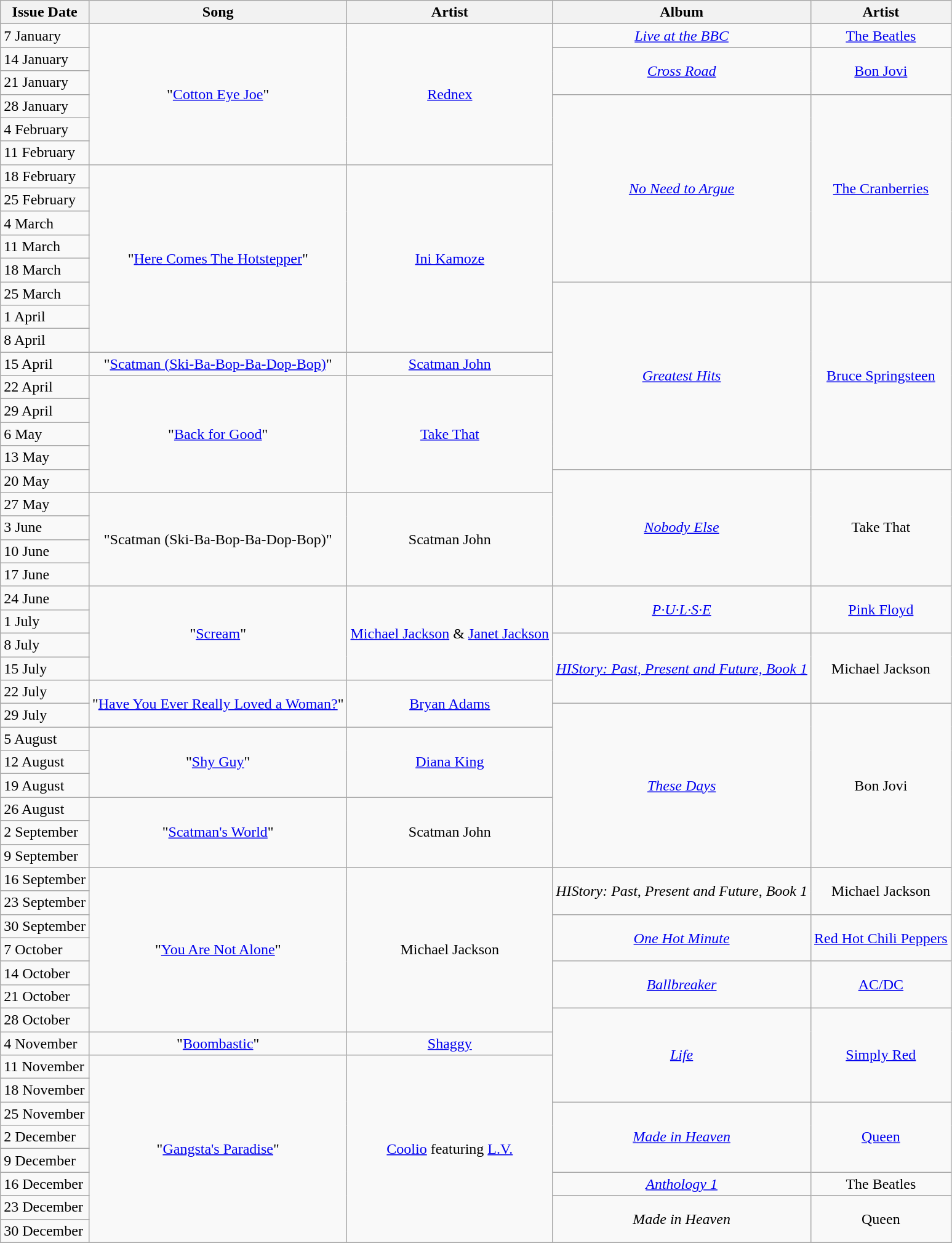<table class="wikitable">
<tr>
<th>Issue Date</th>
<th>Song</th>
<th>Artist</th>
<th>Album</th>
<th>Artist</th>
</tr>
<tr>
<td>7 January</td>
<td rowspan="6" align="center">"<a href='#'>Cotton Eye Joe</a>"</td>
<td rowspan="6" align="center"><a href='#'>Rednex</a></td>
<td align="center"><em><a href='#'>Live at the BBC</a></em></td>
<td align="center"><a href='#'>The Beatles</a></td>
</tr>
<tr>
<td>14 January</td>
<td rowspan="2" align="center"><em><a href='#'>Cross Road</a></em></td>
<td rowspan="2" align="center"><a href='#'>Bon Jovi</a></td>
</tr>
<tr>
<td>21 January</td>
</tr>
<tr>
<td>28 January</td>
<td rowspan="8" align="center"><em><a href='#'>No Need to Argue</a></em></td>
<td rowspan="8" align="center"><a href='#'>The Cranberries</a></td>
</tr>
<tr>
<td>4 February</td>
</tr>
<tr>
<td>11 February</td>
</tr>
<tr>
<td>18 February</td>
<td rowspan="8" align="center">"<a href='#'>Here Comes The Hotstepper</a>"</td>
<td rowspan="8" align="center"><a href='#'>Ini Kamoze</a></td>
</tr>
<tr>
<td>25 February</td>
</tr>
<tr>
<td>4 March</td>
</tr>
<tr>
<td>11 March</td>
</tr>
<tr>
<td>18 March</td>
</tr>
<tr>
<td>25 March</td>
<td rowspan="8" align="center"><em><a href='#'>Greatest Hits</a></em></td>
<td rowspan="8" align="center"><a href='#'>Bruce Springsteen</a></td>
</tr>
<tr>
<td>1 April</td>
</tr>
<tr>
<td>8 April</td>
</tr>
<tr>
<td>15 April</td>
<td align="center">"<a href='#'>Scatman (Ski-Ba-Bop-Ba-Dop-Bop)</a>"</td>
<td align="center"><a href='#'>Scatman John</a></td>
</tr>
<tr>
<td>22 April</td>
<td rowspan="5" align="center">"<a href='#'>Back for Good</a>"</td>
<td rowspan="5" align="center"><a href='#'>Take That</a></td>
</tr>
<tr>
<td>29 April</td>
</tr>
<tr>
<td>6 May</td>
</tr>
<tr>
<td>13 May</td>
</tr>
<tr>
<td>20 May</td>
<td rowspan="5" align="center"><em><a href='#'>Nobody Else</a></em></td>
<td rowspan="5" align="center">Take That</td>
</tr>
<tr>
<td>27 May</td>
<td rowspan="4" align="center">"Scatman (Ski-Ba-Bop-Ba-Dop-Bop)"</td>
<td rowspan="4" align="center">Scatman John</td>
</tr>
<tr>
<td>3 June</td>
</tr>
<tr>
<td>10 June</td>
</tr>
<tr>
<td>17 June</td>
</tr>
<tr>
<td>24 June</td>
<td rowspan="4" align="center">"<a href='#'>Scream</a>"</td>
<td rowspan="4" align="center"><a href='#'>Michael Jackson</a> & <a href='#'>Janet Jackson</a></td>
<td rowspan="2" align="center"><em><a href='#'>P·U·L·S·E</a></em></td>
<td rowspan="2" align="center"><a href='#'>Pink Floyd</a></td>
</tr>
<tr>
<td>1 July</td>
</tr>
<tr>
<td>8 July</td>
<td rowspan="3" align="center"><em><a href='#'>HIStory: Past, Present and Future, Book 1</a></em></td>
<td rowspan="3" align="center">Michael Jackson</td>
</tr>
<tr>
<td>15 July</td>
</tr>
<tr>
<td>22 July</td>
<td rowspan="2" align="center">"<a href='#'>Have You Ever Really Loved a Woman?</a>"</td>
<td rowspan="2" align="center"><a href='#'>Bryan Adams</a></td>
</tr>
<tr>
<td>29 July</td>
<td rowspan="7" align="center"><em><a href='#'>These Days</a></em></td>
<td rowspan="7" align="center">Bon Jovi</td>
</tr>
<tr>
<td>5 August</td>
<td rowspan="3" align="center">"<a href='#'>Shy Guy</a>"</td>
<td rowspan="3" align="center"><a href='#'>Diana King</a></td>
</tr>
<tr>
<td>12 August</td>
</tr>
<tr>
<td>19 August</td>
</tr>
<tr>
<td>26 August</td>
<td rowspan="3" align="center">"<a href='#'>Scatman's World</a>"</td>
<td rowspan="3"  align="center">Scatman John</td>
</tr>
<tr>
<td>2 September</td>
</tr>
<tr>
<td>9 September</td>
</tr>
<tr>
<td>16 September</td>
<td rowspan="7" align="center">"<a href='#'>You Are Not Alone</a>"</td>
<td rowspan="7" align="center">Michael Jackson</td>
<td rowspan="2" align="center"><em>HIStory: Past, Present and Future, Book 1</em></td>
<td rowspan="2" align="center">Michael Jackson</td>
</tr>
<tr>
<td>23 September</td>
</tr>
<tr>
<td>30 September</td>
<td rowspan="2" align="center"><em><a href='#'>One Hot Minute</a></em></td>
<td rowspan="2" align="center"><a href='#'>Red Hot Chili Peppers</a></td>
</tr>
<tr>
<td>7 October</td>
</tr>
<tr>
<td>14 October</td>
<td rowspan="2" align="center"><em><a href='#'>Ballbreaker</a></em></td>
<td rowspan="2" align="center"><a href='#'>AC/DC</a></td>
</tr>
<tr>
<td>21 October</td>
</tr>
<tr>
<td>28 October</td>
<td rowspan="4" align="center"><em><a href='#'>Life</a></em></td>
<td rowspan="4" align="center"><a href='#'>Simply Red</a></td>
</tr>
<tr>
<td>4 November</td>
<td align="center">"<a href='#'>Boombastic</a>"</td>
<td align="center"><a href='#'>Shaggy</a></td>
</tr>
<tr>
<td>11 November</td>
<td rowspan="8" align="center">"<a href='#'>Gangsta's Paradise</a>"</td>
<td rowspan="8" align="center"><a href='#'>Coolio</a> featuring <a href='#'>L.V.</a></td>
</tr>
<tr>
<td>18 November</td>
</tr>
<tr>
<td>25 November</td>
<td rowspan="3" align="center"><em><a href='#'>Made in Heaven</a></em></td>
<td rowspan="3" align="center"><a href='#'>Queen</a></td>
</tr>
<tr>
<td>2 December</td>
</tr>
<tr>
<td>9 December</td>
</tr>
<tr>
<td>16 December</td>
<td align="center"><em><a href='#'>Anthology 1</a></em></td>
<td align="center">The Beatles</td>
</tr>
<tr>
<td>23 December</td>
<td rowspan="2" align="center"><em>Made in Heaven</em></td>
<td rowspan="2" align="center">Queen</td>
</tr>
<tr>
<td>30 December</td>
</tr>
<tr>
</tr>
</table>
